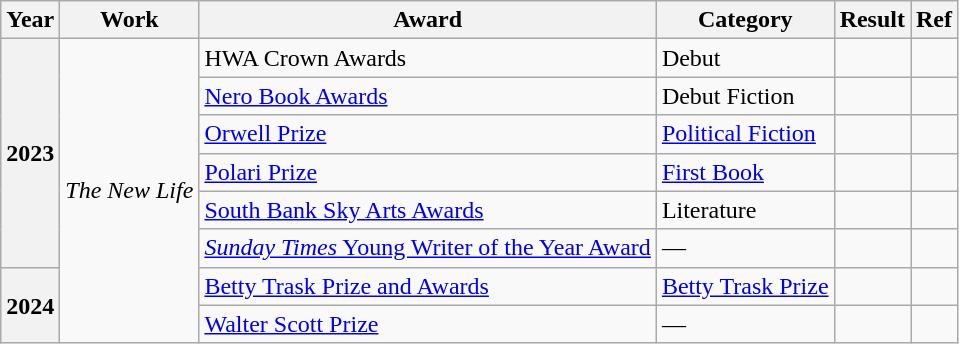<table class="wikitable sortable">
<tr>
<th>Year</th>
<th>Work</th>
<th>Award</th>
<th>Category</th>
<th>Result</th>
<th>Ref</th>
</tr>
<tr>
<th rowspan=6>2023</th>
<td rowspan="8"><em>The New Life</em></td>
<td>HWA Crown Awards</td>
<td>Debut</td>
<td></td>
<td></td>
</tr>
<tr>
<td><a href='#'>Nero Book Awards</a></td>
<td>Debut Fiction</td>
<td></td>
<td></td>
</tr>
<tr>
<td><a href='#'>Orwell Prize</a></td>
<td><a href='#'>Political Fiction</a></td>
<td></td>
<td></td>
</tr>
<tr>
<td><a href='#'>Polari Prize</a></td>
<td><a href='#'>First Book</a></td>
<td></td>
<td></td>
</tr>
<tr>
<td><a href='#'>South Bank Sky Arts Awards</a></td>
<td>Literature</td>
<td></td>
<td></td>
</tr>
<tr>
<td><a href='#'><em>Sunday Times</em> Young Writer of the Year Award</a></td>
<td>—</td>
<td></td>
<td></td>
</tr>
<tr>
<th rowspan=2>2024</th>
<td><a href='#'>Betty Trask Prize and Awards</a></td>
<td><a href='#'>Betty Trask Prize</a></td>
<td></td>
<td></td>
</tr>
<tr>
<td><a href='#'>Walter Scott Prize</a></td>
<td>—</td>
<td></td>
<td></td>
</tr>
</table>
